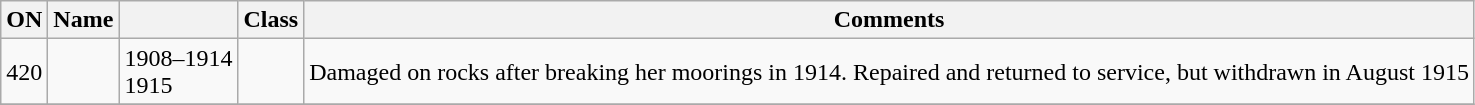<table class="wikitable">
<tr>
<th>ON</th>
<th>Name</th>
<th></th>
<th>Class</th>
<th>Comments</th>
</tr>
<tr>
<td>420</td>
<td></td>
<td>1908–1914<br>1915</td>
<td></td>
<td>Damaged on rocks after breaking her moorings in 1914. Repaired and returned to service, but withdrawn in August 1915</td>
</tr>
<tr>
</tr>
</table>
